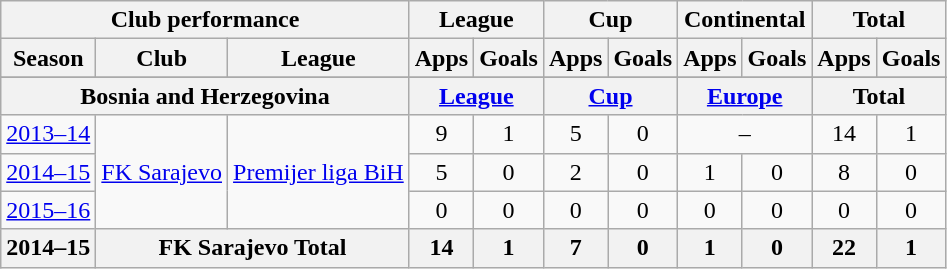<table class="wikitable" style="text-align:center">
<tr>
<th colspan=3>Club performance</th>
<th colspan=2>League</th>
<th colspan=2>Cup</th>
<th colspan=2>Continental</th>
<th colspan=2>Total</th>
</tr>
<tr>
<th>Season</th>
<th>Club</th>
<th>League</th>
<th>Apps</th>
<th>Goals</th>
<th>Apps</th>
<th>Goals</th>
<th>Apps</th>
<th>Goals</th>
<th>Apps</th>
<th>Goals</th>
</tr>
<tr>
</tr>
<tr>
<th colspan=3>Bosnia and Herzegovina</th>
<th colspan=2><a href='#'>League</a></th>
<th colspan=2><a href='#'>Cup</a></th>
<th colspan=2><a href='#'>Europe</a></th>
<th colspan=2>Total</th>
</tr>
<tr>
<td><a href='#'>2013–14</a></td>
<td rowspan=3><a href='#'>FK Sarajevo</a></td>
<td rowspan=3><a href='#'>Premijer liga BiH</a></td>
<td>9</td>
<td>1</td>
<td>5</td>
<td>0</td>
<td colspan=2>–</td>
<td>14</td>
<td>1</td>
</tr>
<tr>
<td><a href='#'>2014–15</a></td>
<td>5</td>
<td>0</td>
<td>2</td>
<td>0</td>
<td>1</td>
<td>0</td>
<td>8</td>
<td>0</td>
</tr>
<tr>
<td><a href='#'>2015–16</a></td>
<td>0</td>
<td>0</td>
<td>0</td>
<td>0</td>
<td>0</td>
<td>0</td>
<td>0</td>
<td>0</td>
</tr>
<tr>
<th>2014–15</th>
<th colspan=2>FK Sarajevo Total</th>
<th>14</th>
<th>1</th>
<th>7</th>
<th>0</th>
<th>1</th>
<th>0</th>
<th>22</th>
<th>1</th>
</tr>
</table>
